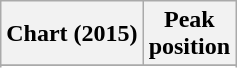<table class="wikitable sortable">
<tr>
<th>Chart (2015)</th>
<th>Peak<br>position</th>
</tr>
<tr>
</tr>
<tr>
</tr>
<tr>
</tr>
<tr>
</tr>
</table>
